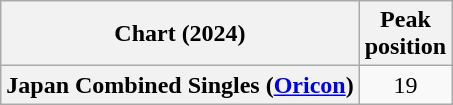<table class="wikitable sortable plainrowheaders" style="text-align:center">
<tr>
<th scope="col">Chart (2024)</th>
<th scope="col">Peak<br>position</th>
</tr>
<tr>
<th scope="row">Japan Combined Singles (<a href='#'>Oricon</a>)</th>
<td>19</td>
</tr>
</table>
